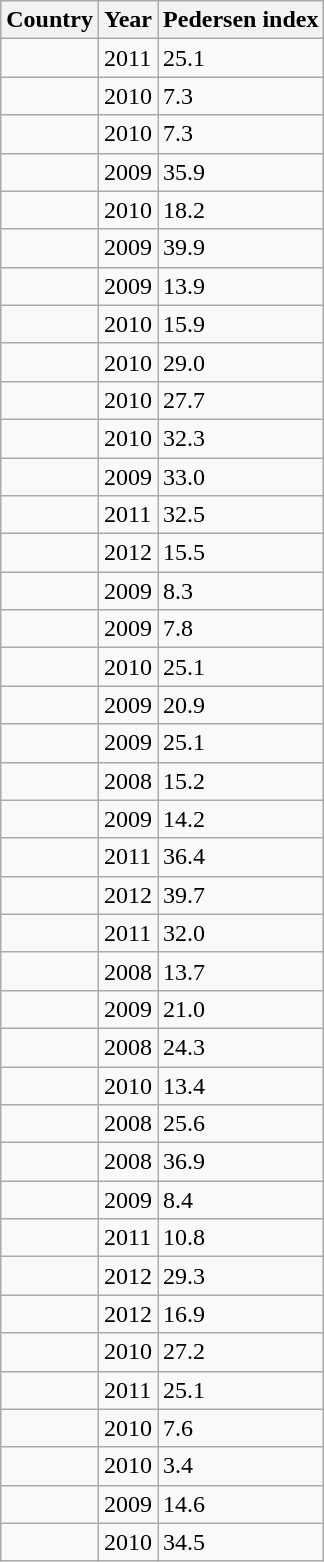<table class="wikitable sortable">
<tr>
<th>Country</th>
<th>Year</th>
<th>Pedersen index</th>
</tr>
<tr>
<td></td>
<td>2011</td>
<td>25.1</td>
</tr>
<tr>
<td></td>
<td>2010</td>
<td>7.3</td>
</tr>
<tr>
<td></td>
<td>2010</td>
<td>7.3</td>
</tr>
<tr>
<td></td>
<td>2009</td>
<td>35.9</td>
</tr>
<tr>
<td></td>
<td>2010</td>
<td>18.2</td>
</tr>
<tr>
<td></td>
<td>2009</td>
<td>39.9</td>
</tr>
<tr>
<td></td>
<td>2009</td>
<td>13.9</td>
</tr>
<tr>
<td></td>
<td>2010</td>
<td>15.9</td>
</tr>
<tr>
<td></td>
<td>2010</td>
<td>29.0</td>
</tr>
<tr>
<td></td>
<td>2010</td>
<td>27.7</td>
</tr>
<tr>
<td></td>
<td>2010</td>
<td>32.3</td>
</tr>
<tr>
<td></td>
<td>2009</td>
<td>33.0</td>
</tr>
<tr>
<td></td>
<td>2011</td>
<td>32.5</td>
</tr>
<tr>
<td></td>
<td>2012</td>
<td>15.5</td>
</tr>
<tr>
<td></td>
<td>2009</td>
<td>8.3</td>
</tr>
<tr>
<td></td>
<td>2009</td>
<td>7.8</td>
</tr>
<tr>
<td></td>
<td>2010</td>
<td>25.1</td>
</tr>
<tr>
<td></td>
<td>2009</td>
<td>20.9</td>
</tr>
<tr>
<td></td>
<td>2009</td>
<td>25.1</td>
</tr>
<tr>
<td></td>
<td>2008</td>
<td>15.2</td>
</tr>
<tr>
<td></td>
<td>2009</td>
<td>14.2</td>
</tr>
<tr>
<td></td>
<td>2011</td>
<td>36.4</td>
</tr>
<tr>
<td></td>
<td>2012</td>
<td>39.7</td>
</tr>
<tr>
<td></td>
<td>2011</td>
<td>32.0</td>
</tr>
<tr>
<td></td>
<td>2008</td>
<td>13.7</td>
</tr>
<tr>
<td></td>
<td>2009</td>
<td>21.0</td>
</tr>
<tr>
<td></td>
<td>2008</td>
<td>24.3</td>
</tr>
<tr>
<td></td>
<td>2010</td>
<td>13.4</td>
</tr>
<tr>
<td></td>
<td>2008</td>
<td>25.6</td>
</tr>
<tr>
<td></td>
<td>2008</td>
<td>36.9</td>
</tr>
<tr>
<td></td>
<td>2009</td>
<td>8.4</td>
</tr>
<tr>
<td></td>
<td>2011</td>
<td>10.8</td>
</tr>
<tr>
<td></td>
<td>2012</td>
<td>29.3</td>
</tr>
<tr>
<td></td>
<td>2012</td>
<td>16.9</td>
</tr>
<tr>
<td></td>
<td>2010</td>
<td>27.2</td>
</tr>
<tr>
<td></td>
<td>2011</td>
<td>25.1</td>
</tr>
<tr>
<td></td>
<td>2010</td>
<td>7.6</td>
</tr>
<tr>
<td></td>
<td>2010</td>
<td>3.4</td>
</tr>
<tr>
<td></td>
<td>2009</td>
<td>14.6</td>
</tr>
<tr>
<td></td>
<td>2010</td>
<td>34.5</td>
</tr>
</table>
